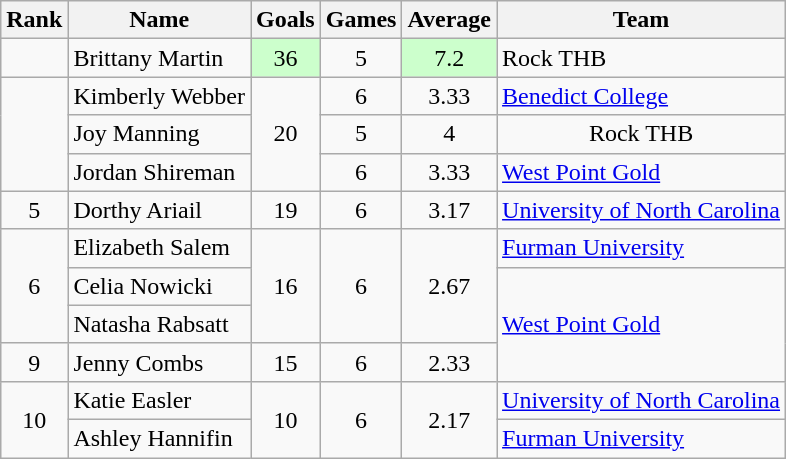<table class="wikitable sortable"  style="text-align:center">
<tr>
<th>Rank</th>
<th>Name</th>
<th>Goals</th>
<th>Games</th>
<th>Average</th>
<th>Team</th>
</tr>
<tr>
<td></td>
<td align="left">Brittany Martin</td>
<td bgcolor=#ccffcc>36</td>
<td>5</td>
<td bgcolor=#ccffcc>7.2</td>
<td align="left">Rock THB</td>
</tr>
<tr>
<td rowspan="3"></td>
<td align="left">Kimberly Webber</td>
<td rowspan="3">20</td>
<td>6</td>
<td data-sort-value="3.3333333333333">3.33</td>
<td align="left"><a href='#'>Benedict College</a></td>
</tr>
<tr>
<td align="left">Joy Manning</td>
<td>5</td>
<td>4</td>
<td>Rock THB</td>
</tr>
<tr>
<td align="left">Jordan Shireman</td>
<td>6</td>
<td data-sort-value="3.3333333333333">3.33</td>
<td align="left"><a href='#'>West Point Gold</a></td>
</tr>
<tr>
<td>5</td>
<td align="left">Dorthy Ariail</td>
<td>19</td>
<td>6</td>
<td data-sort-value="3.1666666666667">3.17</td>
<td align="left"><a href='#'>University of North Carolina</a></td>
</tr>
<tr>
<td rowspan="3">6</td>
<td align="left">Elizabeth Salem</td>
<td rowspan="3">16</td>
<td rowspan="3">6</td>
<td rowspan="3" data-sort-value="2.6666666666667">2.67</td>
<td align="left"><a href='#'>Furman University</a></td>
</tr>
<tr>
<td align="left">Celia Nowicki</td>
<td align="left" rowspan="3"><a href='#'>West Point Gold</a></td>
</tr>
<tr>
<td align="left">Natasha Rabsatt</td>
</tr>
<tr>
<td>9</td>
<td align="left">Jenny Combs</td>
<td>15</td>
<td>6</td>
<td data-sort-value="2.3333333333333">2.33</td>
</tr>
<tr>
<td rowspan="2">10</td>
<td align="left">Katie Easler</td>
<td rowspan="2">10</td>
<td rowspan="2">6</td>
<td rowspan="2" data-sort-value="2.1666666666667">2.17</td>
<td align="left"><a href='#'>University of North Carolina</a></td>
</tr>
<tr>
<td align="left">Ashley Hannifin</td>
<td align="left"><a href='#'>Furman University</a></td>
</tr>
</table>
